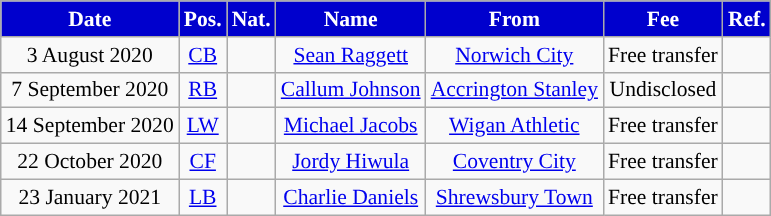<table class="wikitable"  style="text-align:center; font-size:90%; ">
<tr>
<th style="background:mediumblue;color:white;">Date</th>
<th style="background:mediumblue;color:white;">Pos.</th>
<th style="background:mediumblue;color:white;">Nat.</th>
<th style="background:mediumblue;color:white;">Name</th>
<th style="background:mediumblue;color:white;">From</th>
<th style="background:mediumblue;color:white;">Fee</th>
<th style="background:mediumblue;color:white;">Ref.</th>
</tr>
<tr>
<td>3 August 2020</td>
<td><a href='#'>CB</a></td>
<td></td>
<td><a href='#'>Sean Raggett</a></td>
<td> <a href='#'>Norwich City</a></td>
<td>Free transfer</td>
<td></td>
</tr>
<tr>
<td>7 September 2020</td>
<td><a href='#'>RB</a></td>
<td></td>
<td><a href='#'>Callum Johnson</a></td>
<td> <a href='#'>Accrington Stanley</a></td>
<td>Undisclosed</td>
<td></td>
</tr>
<tr>
<td>14 September 2020</td>
<td><a href='#'>LW</a></td>
<td></td>
<td><a href='#'>Michael Jacobs</a></td>
<td> <a href='#'>Wigan Athletic</a></td>
<td>Free transfer</td>
<td></td>
</tr>
<tr>
<td>22 October 2020</td>
<td><a href='#'>CF</a></td>
<td></td>
<td><a href='#'>Jordy Hiwula</a></td>
<td> <a href='#'>Coventry City</a></td>
<td>Free transfer</td>
<td></td>
</tr>
<tr>
<td>23 January 2021</td>
<td><a href='#'>LB</a></td>
<td></td>
<td><a href='#'>Charlie Daniels</a></td>
<td> <a href='#'>Shrewsbury Town</a></td>
<td>Free transfer</td>
<td></td>
</tr>
</table>
